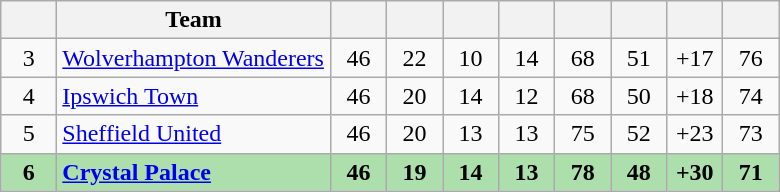<table class="wikitable" style="text-align:center">
<tr>
<th width="30"></th>
<th width="175">Team</th>
<th width="30"></th>
<th width="30"></th>
<th width="30"></th>
<th width="30"></th>
<th width="30"></th>
<th width="30"></th>
<th width="30"></th>
<th width="30"></th>
</tr>
<tr>
<td>3</td>
<td align=left><a href='#'>Wolverhampton Wanderers</a></td>
<td>46</td>
<td>22</td>
<td>10</td>
<td>14</td>
<td>68</td>
<td>51</td>
<td>+17</td>
<td>76</td>
</tr>
<tr>
<td>4</td>
<td align=left><a href='#'>Ipswich Town</a></td>
<td>46</td>
<td>20</td>
<td>14</td>
<td>12</td>
<td>68</td>
<td>50</td>
<td>+18</td>
<td>74</td>
</tr>
<tr>
<td>5</td>
<td align=left><a href='#'>Sheffield United</a></td>
<td>46</td>
<td>20</td>
<td>13</td>
<td>13</td>
<td>75</td>
<td>52</td>
<td>+23</td>
<td>73</td>
</tr>
<tr style="background:#addfad;">
<td><strong>6</strong></td>
<td align=left><strong><a href='#'>Crystal Palace</a></strong></td>
<td><strong>46</strong></td>
<td><strong>19</strong></td>
<td><strong>14</strong></td>
<td><strong>13</strong></td>
<td><strong>78</strong></td>
<td><strong>48</strong></td>
<td><strong>+30</strong></td>
<td><strong>71</strong></td>
</tr>
</table>
